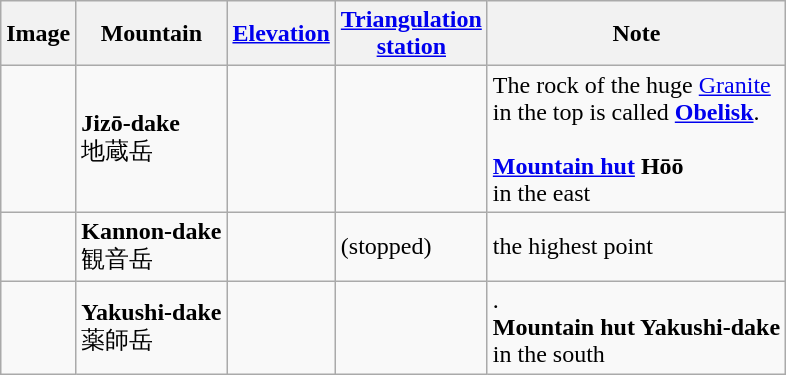<table class="wikitable">
<tr>
<th>Image</th>
<th>Mountain</th>
<th><a href='#'>Elevation</a></th>
<th><a href='#'>Triangulation<br>station</a></th>
<th>Note</th>
</tr>
<tr>
<td></td>
<td><strong>Jizō-dake</strong><br>地蔵岳</td>
<td></td>
<td></td>
<td>The rock of the huge <a href='#'>Granite</a><br>in the top is called <strong><a href='#'>Obelisk</a></strong>.<br><br><strong><a href='#'>Mountain hut</a> Hōō</strong><br>in the east</td>
</tr>
<tr>
<td></td>
<td><strong>Kannon-dake</strong><br>観音岳</td>
<td></td>
<td>(stopped)</td>
<td>the highest point</td>
</tr>
<tr>
<td></td>
<td><strong>Yakushi-dake</strong><br>薬師岳</td>
<td></td>
<td></td>
<td>.<br><strong>Mountain hut Yakushi-dake</strong><br>in the south</td>
</tr>
</table>
